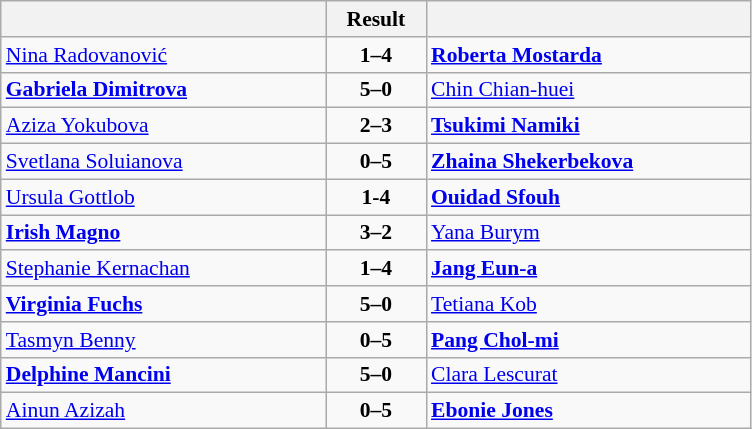<table class="wikitable" style="text-align: center; font-size:90% ">
<tr>
<th align="right" width="210"></th>
<th width="60">Result</th>
<th align="left" width="210"></th>
</tr>
<tr>
<td align=left> <a href='#'>Nina Radovanović</a></td>
<td align=center><strong>1–4</strong></td>
<td align=left><strong> <a href='#'>Roberta Mostarda</a></strong></td>
</tr>
<tr>
<td align=left><strong> <a href='#'>Gabriela Dimitrova</a></strong></td>
<td align=center><strong>5–0</strong></td>
<td align=left> <a href='#'>Chin Chian-huei</a></td>
</tr>
<tr>
<td align=left> <a href='#'>Aziza Yokubova</a></td>
<td align=center><strong>2–3</strong></td>
<td align=left><strong> <a href='#'>Tsukimi Namiki</a></strong></td>
</tr>
<tr>
<td align=left> <a href='#'>Svetlana Soluianova</a></td>
<td align=center><strong>0–5</strong></td>
<td align=left><strong> <a href='#'>Zhaina Shekerbekova</a></strong></td>
</tr>
<tr>
<td align=left> <a href='#'>Ursula Gottlob</a></td>
<td align=center><strong>1-4</strong></td>
<td align=left><strong> <a href='#'>Ouidad Sfouh</a></strong></td>
</tr>
<tr>
<td align=left><strong> <a href='#'>Irish Magno</a></strong></td>
<td align=center><strong>3–2</strong></td>
<td align=left> <a href='#'>Yana Burym</a></td>
</tr>
<tr>
<td align=left> <a href='#'>Stephanie Kernachan</a></td>
<td align=center><strong>1–4</strong></td>
<td align=left><strong> <a href='#'>Jang Eun-a</a></strong></td>
</tr>
<tr>
<td align=left><strong> <a href='#'>Virginia Fuchs</a></strong></td>
<td align=center><strong>5–0</strong></td>
<td align=left> <a href='#'>Tetiana Kob</a></td>
</tr>
<tr>
<td align=left> <a href='#'>Tasmyn Benny</a></td>
<td align=center><strong>0–5</strong></td>
<td align=left><strong> <a href='#'>Pang Chol-mi</a></strong></td>
</tr>
<tr>
<td align=left><strong> <a href='#'>Delphine Mancini</a></strong></td>
<td align=center><strong>5–0</strong></td>
<td align=left> <a href='#'>Clara Lescurat</a></td>
</tr>
<tr>
<td align=left> <a href='#'>Ainun Azizah</a></td>
<td align=center><strong>0–5</strong></td>
<td align=left><strong> <a href='#'>Ebonie Jones</a></strong></td>
</tr>
</table>
